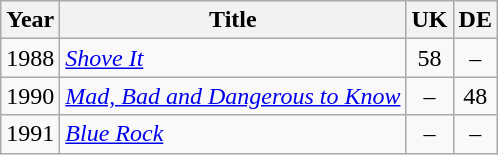<table class="wikitable">
<tr>
<th>Year</th>
<th>Title</th>
<th>UK<br></th>
<th>DE<br></th>
</tr>
<tr>
<td>1988</td>
<td><em><a href='#'>Shove It</a></em></td>
<td style="text-align:center;">58</td>
<td style="text-align:center;">–</td>
</tr>
<tr>
<td>1990</td>
<td><em><a href='#'>Mad, Bad and Dangerous to Know</a></em></td>
<td style="text-align:center;">–</td>
<td style="text-align:center;">48</td>
</tr>
<tr>
<td>1991</td>
<td><em><a href='#'>Blue Rock</a></em></td>
<td style="text-align:center;">–</td>
<td style="text-align:center;">–</td>
</tr>
</table>
